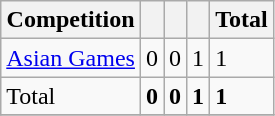<table class="wikitable sortable">
<tr>
<th>Competition</th>
<th></th>
<th></th>
<th></th>
<th>Total</th>
</tr>
<tr>
<td><a href='#'>Asian Games</a></td>
<td>0</td>
<td>0</td>
<td>1</td>
<td>1</td>
</tr>
<tr>
<td>Total</td>
<td><strong>0</strong></td>
<td><strong>0</strong></td>
<td><strong>1</strong></td>
<td><strong>1</strong></td>
</tr>
<tr>
</tr>
</table>
